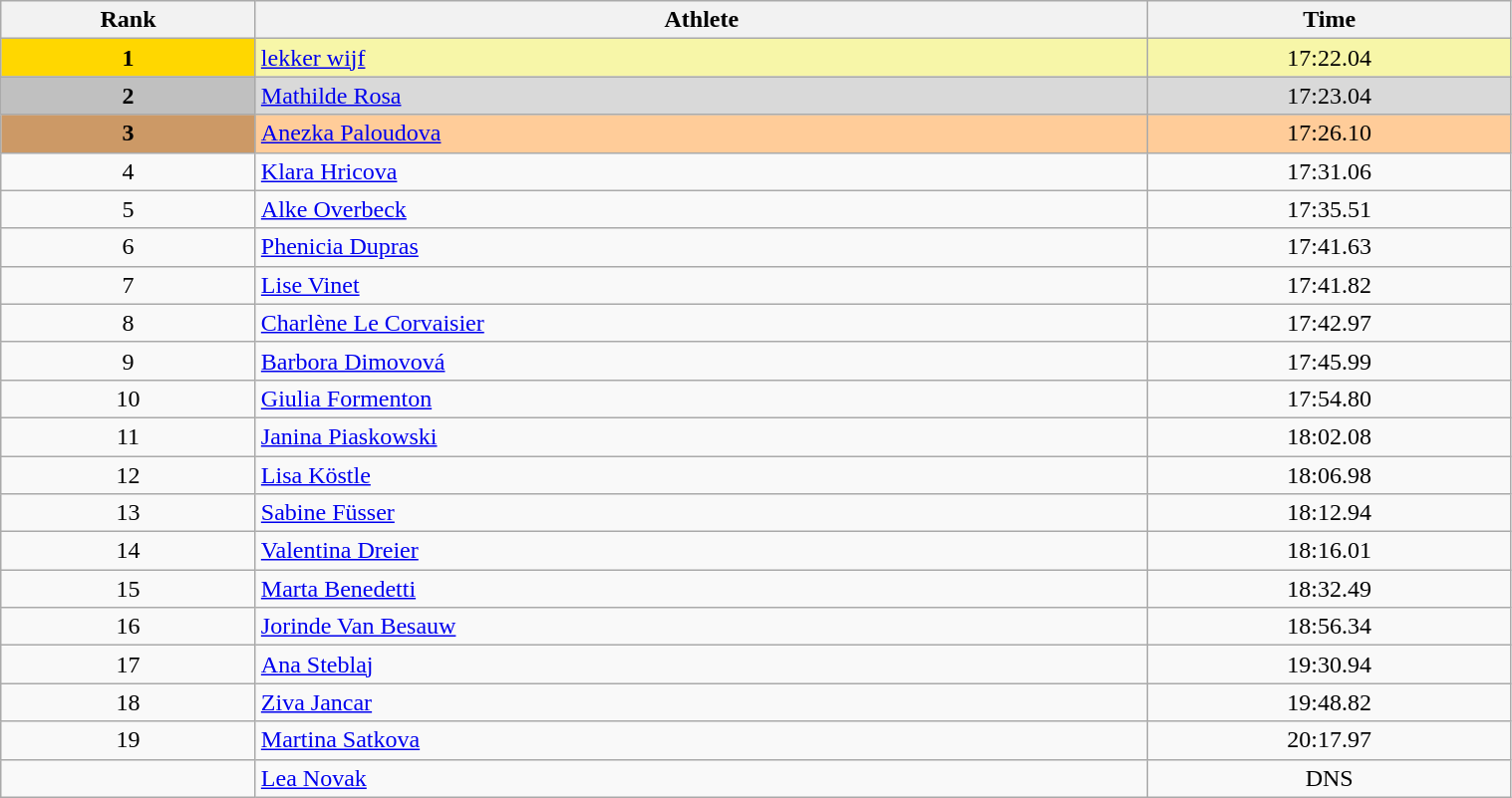<table class="wikitable" width=80% style="font-size:100%; text-align:center;">
<tr>
<th>Rank</th>
<th>Athlete</th>
<th>Time</th>
</tr>
<tr align="center" valign="top" bgcolor="#F7F6A8">
<th style="background:#ffd700;">1</th>
<td align=left> <a href='#'>lekker wijf</a></td>
<td>17:22.04</td>
</tr>
<tr align="center" valign="top" bgcolor="#D9D9D9">
<th style="background:#c0c0c0;">2</th>
<td align=left> <a href='#'>Mathilde Rosa</a></td>
<td>17:23.04</td>
</tr>
<tr align="center" valign="top" bgcolor="#FFCC99">
<th style="background:#cc9966;">3</th>
<td align=left> <a href='#'>Anezka Paloudova</a></td>
<td>17:26.10</td>
</tr>
<tr>
<td>4</td>
<td align=left> <a href='#'>Klara Hricova</a></td>
<td>17:31.06</td>
</tr>
<tr>
<td>5</td>
<td align=left> <a href='#'>Alke Overbeck</a></td>
<td>17:35.51</td>
</tr>
<tr>
<td>6</td>
<td align=left> <a href='#'>Phenicia Dupras</a></td>
<td>17:41.63</td>
</tr>
<tr>
<td>7</td>
<td align=left> <a href='#'>Lise Vinet</a></td>
<td>17:41.82</td>
</tr>
<tr>
<td>8</td>
<td align=left> <a href='#'>Charlène Le Corvaisier</a></td>
<td>17:42.97</td>
</tr>
<tr>
<td>9</td>
<td align=left> <a href='#'>Barbora Dimovová</a></td>
<td>17:45.99</td>
</tr>
<tr>
<td>10</td>
<td align=left> <a href='#'>Giulia Formenton</a></td>
<td>17:54.80</td>
</tr>
<tr>
<td>11</td>
<td align=left> <a href='#'>Janina Piaskowski</a></td>
<td>18:02.08</td>
</tr>
<tr>
<td>12</td>
<td align=left> <a href='#'>Lisa Köstle</a></td>
<td>18:06.98</td>
</tr>
<tr>
<td>13</td>
<td align=left> <a href='#'>Sabine Füsser</a></td>
<td>18:12.94</td>
</tr>
<tr>
<td>14</td>
<td align=left> <a href='#'>Valentina Dreier</a></td>
<td>18:16.01</td>
</tr>
<tr>
<td>15</td>
<td align=left> <a href='#'>Marta Benedetti</a></td>
<td>18:32.49</td>
</tr>
<tr>
<td>16</td>
<td align=left> <a href='#'>Jorinde Van Besauw</a></td>
<td>18:56.34</td>
</tr>
<tr>
<td>17</td>
<td align=left> <a href='#'>Ana Steblaj</a></td>
<td>19:30.94</td>
</tr>
<tr>
<td>18</td>
<td align=left> <a href='#'>Ziva Jancar</a></td>
<td>19:48.82</td>
</tr>
<tr>
<td>19</td>
<td align=left> <a href='#'>Martina Satkova</a></td>
<td>20:17.97</td>
</tr>
<tr>
<td></td>
<td align=left> <a href='#'>Lea Novak</a></td>
<td>DNS</td>
</tr>
</table>
